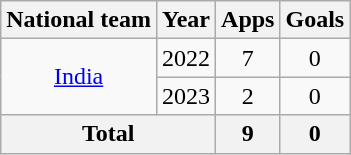<table class="wikitable" style="text-align: center;">
<tr>
<th>National team</th>
<th>Year</th>
<th>Apps</th>
<th>Goals</th>
</tr>
<tr>
<td rowspan="2"><a href='#'>India</a></td>
<td>2022</td>
<td>7</td>
<td>0</td>
</tr>
<tr>
<td>2023</td>
<td>2</td>
<td>0</td>
</tr>
<tr>
<th colspan="2">Total</th>
<th>9</th>
<th>0</th>
</tr>
</table>
